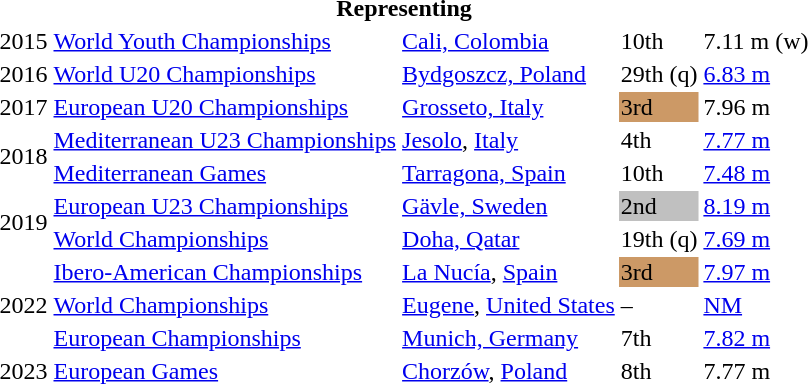<table>
<tr>
<th colspan="6">Representing </th>
</tr>
<tr>
<td>2015</td>
<td><a href='#'>World Youth Championships</a></td>
<td><a href='#'>Cali, Colombia</a></td>
<td>10th</td>
<td>7.11 m (w)</td>
</tr>
<tr>
<td>2016</td>
<td><a href='#'>World U20 Championships</a></td>
<td><a href='#'>Bydgoszcz, Poland</a></td>
<td>29th (q)</td>
<td><a href='#'>6.83 m</a></td>
</tr>
<tr>
<td>2017</td>
<td><a href='#'>European U20 Championships</a></td>
<td><a href='#'>Grosseto, Italy</a></td>
<td bgcolor=cc9966>3rd</td>
<td>7.96 m</td>
</tr>
<tr>
<td rowspan=2>2018</td>
<td><a href='#'>Mediterranean U23 Championships</a></td>
<td><a href='#'>Jesolo</a>, <a href='#'>Italy</a></td>
<td>4th</td>
<td><a href='#'>7.77 m</a></td>
</tr>
<tr>
<td><a href='#'>Mediterranean Games</a></td>
<td><a href='#'>Tarragona, Spain</a></td>
<td>10th</td>
<td><a href='#'>7.48 m</a></td>
</tr>
<tr>
<td rowspan=2>2019</td>
<td><a href='#'>European U23 Championships</a></td>
<td><a href='#'>Gävle, Sweden</a></td>
<td bgcolor=silver>2nd</td>
<td><a href='#'>8.19 m</a></td>
</tr>
<tr>
<td><a href='#'>World Championships</a></td>
<td><a href='#'>Doha, Qatar</a></td>
<td>19th (q)</td>
<td><a href='#'>7.69 m</a></td>
</tr>
<tr>
<td rowspan=3>2022</td>
<td><a href='#'>Ibero-American Championships</a></td>
<td><a href='#'>La Nucía</a>, <a href='#'>Spain</a></td>
<td bgcolor=cc9966>3rd</td>
<td><a href='#'>7.97 m</a></td>
</tr>
<tr>
<td><a href='#'>World Championships</a></td>
<td><a href='#'>Eugene</a>, <a href='#'>United States</a></td>
<td>–</td>
<td><a href='#'>NM</a></td>
</tr>
<tr>
<td><a href='#'>European Championships</a></td>
<td><a href='#'>Munich, Germany</a></td>
<td>7th</td>
<td><a href='#'>7.82 m</a></td>
</tr>
<tr>
<td>2023</td>
<td><a href='#'>European Games</a></td>
<td><a href='#'>Chorzów</a>, <a href='#'>Poland</a></td>
<td>8th</td>
<td>7.77 m</td>
</tr>
</table>
